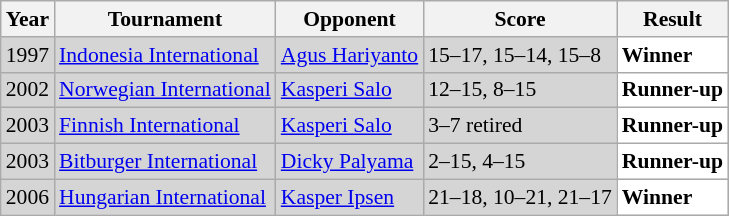<table class="sortable wikitable" style="font-size: 90%;">
<tr>
<th>Year</th>
<th>Tournament</th>
<th>Opponent</th>
<th>Score</th>
<th>Result</th>
</tr>
<tr style="background:#D5D5D5">
<td align="center">1997</td>
<td align="left"><a href='#'>Indonesia International</a></td>
<td align="left"> <a href='#'>Agus Hariyanto</a></td>
<td align="left">15–17, 15–14, 15–8</td>
<td style="text-align:left; background:white"> <strong>Winner</strong></td>
</tr>
<tr style="background:#D5D5D5">
<td align="center">2002</td>
<td align="left"><a href='#'>Norwegian International</a></td>
<td align="left"> <a href='#'>Kasperi Salo</a></td>
<td align="left">12–15, 8–15</td>
<td style="text-align:left; background:white"> <strong>Runner-up</strong></td>
</tr>
<tr style="background:#D5D5D5">
<td align="center">2003</td>
<td align="left"><a href='#'>Finnish International</a></td>
<td align="left"> <a href='#'>Kasperi Salo</a></td>
<td align="left">3–7 retired</td>
<td style="text-align:left; background:white"> <strong>Runner-up</strong></td>
</tr>
<tr style="background:#D5D5D5">
<td align="center">2003</td>
<td align="left"><a href='#'>Bitburger International</a></td>
<td align="left"> <a href='#'>Dicky Palyama</a></td>
<td align="left">2–15, 4–15</td>
<td style="text-align:left; background:white"> <strong>Runner-up</strong></td>
</tr>
<tr style="background:#D5D5D5">
<td align="center">2006</td>
<td align="left"><a href='#'>Hungarian International</a></td>
<td align="left"> <a href='#'>Kasper Ipsen</a></td>
<td align="left">21–18, 10–21, 21–17</td>
<td style="text-align:left; background:white"> <strong>Winner</strong></td>
</tr>
</table>
